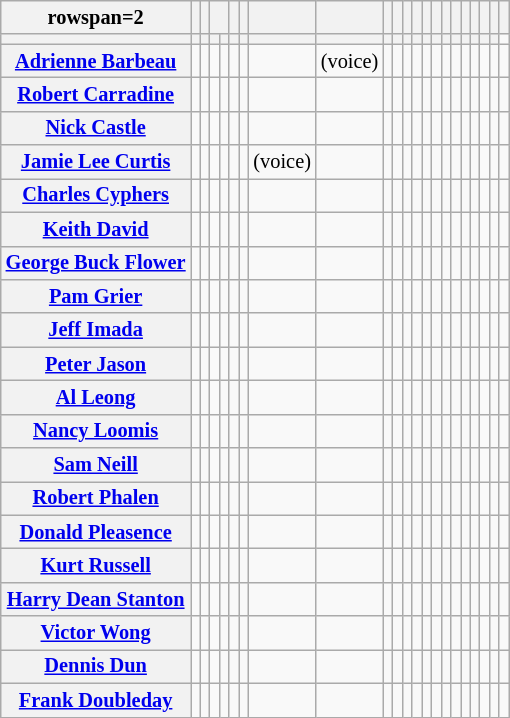<table class="wikitable" style="text-align:center;font-size:85%;vertical-align:bottom;">
<tr>
<th>rowspan=2 </th>
<th></th>
<th></th>
<th colspan=2></th>
<th></th>
<th></th>
<th></th>
<th></th>
<th></th>
<th></th>
<th></th>
<th></th>
<th></th>
<th></th>
<th></th>
<th></th>
<th></th>
<th></th>
<th></th>
<th></th>
<th></th>
</tr>
<tr>
<th></th>
<th></th>
<th></th>
<th></th>
<th></th>
<th></th>
<th></th>
<th></th>
<th></th>
<th></th>
<th></th>
<th></th>
<th></th>
<th></th>
<th></th>
<th></th>
<th></th>
<th></th>
<th></th>
<th></th>
<th></th>
</tr>
<tr>
<th><a href='#'>Adrienne Barbeau</a></th>
<td></td>
<td></td>
<td></td>
<td></td>
<td></td>
<td></td>
<td></td>
<td>(voice)</td>
<td></td>
<td></td>
<td></td>
<td></td>
<td></td>
<td></td>
<td></td>
<td></td>
<td></td>
<td></td>
<td></td>
<td></td>
<td></td>
</tr>
<tr>
<th><a href='#'>Robert Carradine</a></th>
<td></td>
<td></td>
<td></td>
<td></td>
<td></td>
<td></td>
<td></td>
<td></td>
<td></td>
<td></td>
<td></td>
<td></td>
<td></td>
<td></td>
<td></td>
<td></td>
<td></td>
<td></td>
<td></td>
<td></td>
<td></td>
</tr>
<tr>
<th><a href='#'>Nick Castle</a></th>
<td></td>
<td></td>
<td></td>
<td></td>
<td></td>
<td></td>
<td></td>
<td></td>
<td></td>
<td></td>
<td></td>
<td></td>
<td></td>
<td></td>
<td></td>
<td></td>
<td></td>
<td></td>
<td></td>
<td></td>
<td></td>
</tr>
<tr>
<th><a href='#'>Jamie Lee Curtis</a></th>
<td></td>
<td></td>
<td></td>
<td></td>
<td></td>
<td></td>
<td>(voice)</td>
<td></td>
<td></td>
<td></td>
<td></td>
<td></td>
<td></td>
<td></td>
<td></td>
<td></td>
<td></td>
<td></td>
<td></td>
<td></td>
<td></td>
</tr>
<tr>
<th><a href='#'>Charles Cyphers</a></th>
<td></td>
<td></td>
<td></td>
<td></td>
<td></td>
<td></td>
<td></td>
<td></td>
<td></td>
<td></td>
<td></td>
<td></td>
<td></td>
<td></td>
<td></td>
<td></td>
<td></td>
<td></td>
<td></td>
<td></td>
<td></td>
</tr>
<tr>
<th><a href='#'>Keith David</a></th>
<td></td>
<td></td>
<td></td>
<td></td>
<td></td>
<td></td>
<td></td>
<td></td>
<td></td>
<td></td>
<td></td>
<td></td>
<td></td>
<td></td>
<td></td>
<td></td>
<td></td>
<td></td>
<td></td>
<td></td>
<td></td>
</tr>
<tr>
<th><a href='#'>George Buck Flower</a></th>
<td></td>
<td></td>
<td></td>
<td></td>
<td></td>
<td></td>
<td></td>
<td></td>
<td></td>
<td></td>
<td></td>
<td></td>
<td></td>
<td></td>
<td></td>
<td></td>
<td></td>
<td></td>
<td></td>
<td></td>
<td></td>
</tr>
<tr>
<th><a href='#'>Pam Grier</a></th>
<td></td>
<td></td>
<td></td>
<td></td>
<td></td>
<td></td>
<td></td>
<td></td>
<td></td>
<td></td>
<td></td>
<td></td>
<td></td>
<td></td>
<td></td>
<td></td>
<td></td>
<td></td>
<td></td>
<td></td>
<td></td>
</tr>
<tr>
<th><a href='#'>Jeff Imada</a></th>
<td></td>
<td></td>
<td></td>
<td></td>
<td></td>
<td></td>
<td></td>
<td></td>
<td></td>
<td></td>
<td></td>
<td></td>
<td></td>
<td></td>
<td></td>
<td></td>
<td></td>
<td></td>
<td></td>
<td></td>
<td></td>
</tr>
<tr>
<th><a href='#'>Peter Jason</a></th>
<td></td>
<td></td>
<td></td>
<td></td>
<td></td>
<td></td>
<td></td>
<td></td>
<td></td>
<td></td>
<td></td>
<td></td>
<td></td>
<td></td>
<td></td>
<td></td>
<td></td>
<td></td>
<td></td>
<td></td>
<td></td>
</tr>
<tr>
<th><a href='#'>Al Leong</a></th>
<td></td>
<td></td>
<td></td>
<td></td>
<td></td>
<td></td>
<td></td>
<td></td>
<td></td>
<td></td>
<td></td>
<td></td>
<td></td>
<td></td>
<td></td>
<td></td>
<td></td>
<td></td>
<td></td>
<td></td>
<td></td>
</tr>
<tr>
<th><a href='#'>Nancy Loomis</a></th>
<td></td>
<td></td>
<td></td>
<td></td>
<td></td>
<td></td>
<td></td>
<td></td>
<td></td>
<td></td>
<td></td>
<td></td>
<td></td>
<td></td>
<td></td>
<td></td>
<td></td>
<td></td>
<td></td>
<td></td>
<td></td>
</tr>
<tr>
<th><a href='#'>Sam Neill</a></th>
<td></td>
<td></td>
<td></td>
<td></td>
<td></td>
<td></td>
<td></td>
<td></td>
<td></td>
<td></td>
<td></td>
<td></td>
<td></td>
<td></td>
<td></td>
<td></td>
<td></td>
<td></td>
<td></td>
<td></td>
<td></td>
</tr>
<tr>
<th><a href='#'>Robert Phalen</a></th>
<td></td>
<td></td>
<td></td>
<td></td>
<td></td>
<td></td>
<td></td>
<td></td>
<td></td>
<td></td>
<td></td>
<td></td>
<td></td>
<td></td>
<td></td>
<td></td>
<td></td>
<td></td>
<td></td>
<td></td>
<td></td>
</tr>
<tr>
<th><a href='#'>Donald Pleasence</a></th>
<td></td>
<td></td>
<td></td>
<td></td>
<td></td>
<td></td>
<td></td>
<td></td>
<td></td>
<td></td>
<td></td>
<td></td>
<td></td>
<td></td>
<td></td>
<td></td>
<td></td>
<td></td>
<td></td>
<td></td>
<td></td>
</tr>
<tr>
<th><a href='#'>Kurt Russell</a></th>
<td></td>
<td></td>
<td></td>
<td></td>
<td></td>
<td></td>
<td></td>
<td></td>
<td></td>
<td></td>
<td></td>
<td></td>
<td></td>
<td></td>
<td></td>
<td></td>
<td></td>
<td></td>
<td></td>
<td></td>
<td></td>
</tr>
<tr>
<th><a href='#'>Harry Dean Stanton</a></th>
<td></td>
<td></td>
<td></td>
<td></td>
<td></td>
<td></td>
<td></td>
<td></td>
<td></td>
<td></td>
<td></td>
<td></td>
<td></td>
<td></td>
<td></td>
<td></td>
<td></td>
<td></td>
<td></td>
<td></td>
<td></td>
</tr>
<tr>
<th><a href='#'>Victor Wong</a></th>
<td></td>
<td></td>
<td></td>
<td></td>
<td></td>
<td></td>
<td></td>
<td></td>
<td></td>
<td></td>
<td></td>
<td></td>
<td></td>
<td></td>
<td></td>
<td></td>
<td></td>
<td></td>
<td></td>
<td></td>
<td></td>
</tr>
<tr>
<th><a href='#'>Dennis Dun</a></th>
<td></td>
<td></td>
<td></td>
<td></td>
<td></td>
<td></td>
<td></td>
<td></td>
<td></td>
<td></td>
<td></td>
<td></td>
<td></td>
<td></td>
<td></td>
<td></td>
<td></td>
<td></td>
<td></td>
<td></td>
<td></td>
</tr>
<tr>
<th><a href='#'>Frank Doubleday</a></th>
<td></td>
<td></td>
<td></td>
<td></td>
<td></td>
<td></td>
<td></td>
<td></td>
<td></td>
<td></td>
<td></td>
<td></td>
<td></td>
<td></td>
<td></td>
<td></td>
<td></td>
<td></td>
<td></td>
<td></td>
<td></td>
</tr>
</table>
